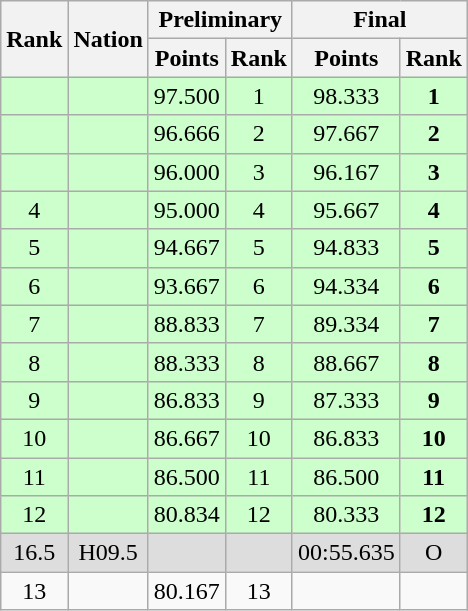<table class="wikitable" style="text-align:center">
<tr>
<th rowspan="2">Rank</th>
<th rowspan="2">Nation</th>
<th colspan="2">Preliminary</th>
<th colspan="2">Final</th>
</tr>
<tr>
<th>Points</th>
<th>Rank</th>
<th>Points</th>
<th>Rank</th>
</tr>
<tr bgcolor=ccffcc>
<td></td>
<td align=left></td>
<td>97.500</td>
<td>1</td>
<td>98.333</td>
<td><strong>1</strong></td>
</tr>
<tr bgcolor=ccffcc>
<td></td>
<td align=left></td>
<td>96.666</td>
<td>2</td>
<td>97.667</td>
<td><strong>2</strong></td>
</tr>
<tr bgcolor=ccffcc>
<td></td>
<td align=left></td>
<td>96.000</td>
<td>3</td>
<td>96.167</td>
<td><strong>3</strong></td>
</tr>
<tr bgcolor=ccffcc>
<td>4</td>
<td align=left></td>
<td>95.000</td>
<td>4</td>
<td>95.667</td>
<td><strong>4</strong></td>
</tr>
<tr bgcolor=ccffcc>
<td>5</td>
<td align=left></td>
<td>94.667</td>
<td>5</td>
<td>94.833</td>
<td><strong>5</strong></td>
</tr>
<tr bgcolor=ccffcc>
<td>6</td>
<td align=left></td>
<td>93.667</td>
<td>6</td>
<td>94.334</td>
<td><strong>6</strong></td>
</tr>
<tr bgcolor=ccffcc>
<td>7</td>
<td align=left></td>
<td>88.833</td>
<td>7</td>
<td>89.334</td>
<td><strong>7</strong></td>
</tr>
<tr bgcolor=ccffcc>
<td>8</td>
<td align=left></td>
<td>88.333</td>
<td>8</td>
<td>88.667</td>
<td><strong>8</strong></td>
</tr>
<tr bgcolor=ccffcc>
<td>9</td>
<td align=left></td>
<td>86.833</td>
<td>9</td>
<td>87.333</td>
<td><strong>9</strong></td>
</tr>
<tr bgcolor=ccffcc>
<td>10</td>
<td align=left></td>
<td>86.667</td>
<td>10</td>
<td>86.833</td>
<td><strong>10</strong></td>
</tr>
<tr bgcolor=ccffcc>
<td>11</td>
<td align=left></td>
<td>86.500</td>
<td>11</td>
<td>86.500</td>
<td><strong>11</strong></td>
</tr>
<tr bgcolor=ccffcc>
<td>12</td>
<td align=left></td>
<td>80.834</td>
<td>12</td>
<td>80.333</td>
<td><strong>12</strong></td>
</tr>
<tr bgcolor=#DDDDDD>
<td><span>16.5</span></td>
<td><span>H09.5</span></td>
<td></td>
<td></td>
<td><span>00:55.635</span></td>
<td><span>O</span></td>
</tr>
<tr>
<td>13</td>
<td align=left></td>
<td>80.167</td>
<td>13</td>
<td></td>
<td><strong> </strong></td>
</tr>
</table>
